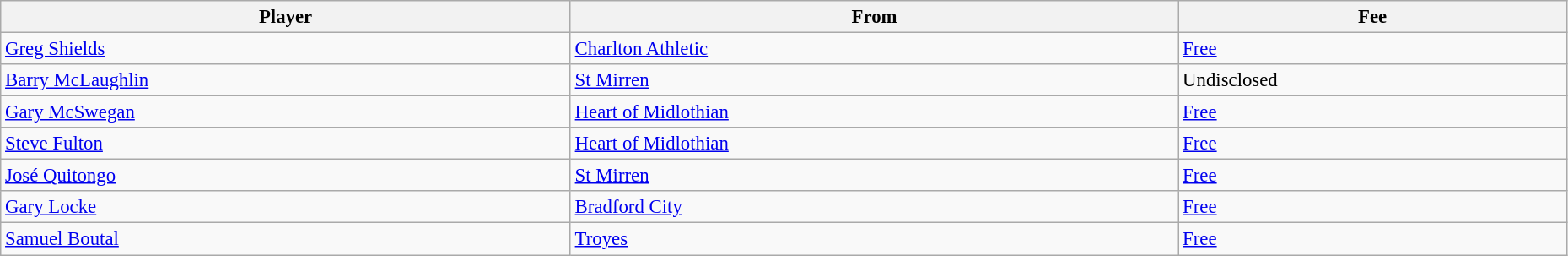<table class="wikitable" style="text-align:center; font-size:95%;width:98%; text-align:left">
<tr>
<th>Player</th>
<th>From</th>
<th>Fee</th>
</tr>
<tr>
<td> <a href='#'>Greg Shields</a></td>
<td> <a href='#'>Charlton Athletic</a></td>
<td><a href='#'>Free</a></td>
</tr>
<tr>
<td> <a href='#'>Barry McLaughlin</a></td>
<td> <a href='#'>St Mirren</a></td>
<td>Undisclosed</td>
</tr>
<tr>
<td> <a href='#'>Gary McSwegan</a></td>
<td> <a href='#'>Heart of Midlothian</a></td>
<td><a href='#'>Free</a></td>
</tr>
<tr>
<td> <a href='#'>Steve Fulton</a></td>
<td> <a href='#'>Heart of Midlothian</a></td>
<td><a href='#'>Free</a></td>
</tr>
<tr>
<td> <a href='#'>José Quitongo</a></td>
<td> <a href='#'>St Mirren</a></td>
<td><a href='#'>Free</a></td>
</tr>
<tr>
<td> <a href='#'>Gary Locke</a></td>
<td> <a href='#'>Bradford City</a></td>
<td><a href='#'>Free</a></td>
</tr>
<tr>
<td> <a href='#'>Samuel Boutal</a></td>
<td> <a href='#'>Troyes</a></td>
<td><a href='#'>Free</a></td>
</tr>
</table>
